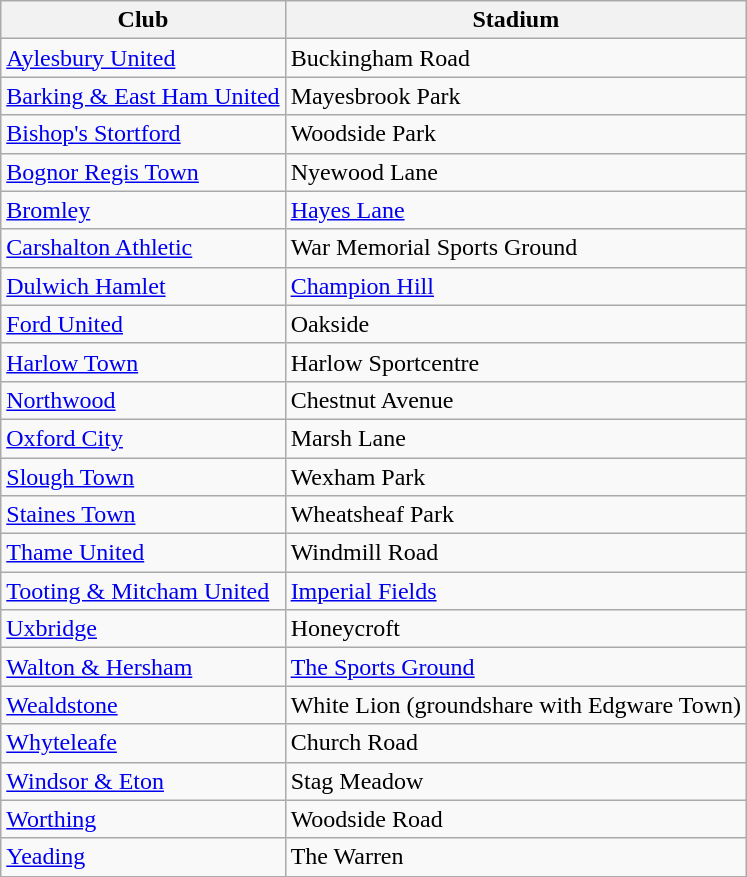<table class="wikitable sortable">
<tr>
<th>Club</th>
<th>Stadium</th>
</tr>
<tr>
<td><a href='#'>Aylesbury United</a></td>
<td>Buckingham Road</td>
</tr>
<tr>
<td><a href='#'>Barking & East Ham United</a></td>
<td>Mayesbrook Park</td>
</tr>
<tr>
<td><a href='#'>Bishop's Stortford</a></td>
<td>Woodside Park</td>
</tr>
<tr>
<td><a href='#'>Bognor Regis Town</a></td>
<td>Nyewood Lane</td>
</tr>
<tr>
<td><a href='#'>Bromley</a></td>
<td><a href='#'>Hayes Lane</a></td>
</tr>
<tr>
<td><a href='#'>Carshalton Athletic</a></td>
<td>War Memorial Sports Ground</td>
</tr>
<tr>
<td><a href='#'>Dulwich Hamlet</a></td>
<td><a href='#'>Champion Hill</a></td>
</tr>
<tr>
<td><a href='#'>Ford United</a></td>
<td>Oakside</td>
</tr>
<tr>
<td><a href='#'>Harlow Town</a></td>
<td>Harlow Sportcentre</td>
</tr>
<tr>
<td><a href='#'>Northwood</a></td>
<td>Chestnut Avenue</td>
</tr>
<tr>
<td><a href='#'>Oxford City</a></td>
<td>Marsh Lane</td>
</tr>
<tr>
<td><a href='#'>Slough Town</a></td>
<td>Wexham Park</td>
</tr>
<tr>
<td><a href='#'>Staines Town</a></td>
<td>Wheatsheaf Park</td>
</tr>
<tr>
<td><a href='#'>Thame United</a></td>
<td>Windmill Road</td>
</tr>
<tr>
<td><a href='#'>Tooting & Mitcham United</a></td>
<td><a href='#'>Imperial Fields</a></td>
</tr>
<tr>
<td><a href='#'>Uxbridge</a></td>
<td>Honeycroft</td>
</tr>
<tr>
<td><a href='#'>Walton & Hersham</a></td>
<td><a href='#'>The Sports Ground</a></td>
</tr>
<tr>
<td><a href='#'>Wealdstone</a></td>
<td>White Lion (groundshare with Edgware Town)</td>
</tr>
<tr>
<td><a href='#'>Whyteleafe</a></td>
<td>Church Road</td>
</tr>
<tr>
<td><a href='#'>Windsor & Eton</a></td>
<td>Stag Meadow</td>
</tr>
<tr>
<td><a href='#'>Worthing</a></td>
<td>Woodside Road</td>
</tr>
<tr>
<td><a href='#'>Yeading</a></td>
<td>The Warren</td>
</tr>
</table>
